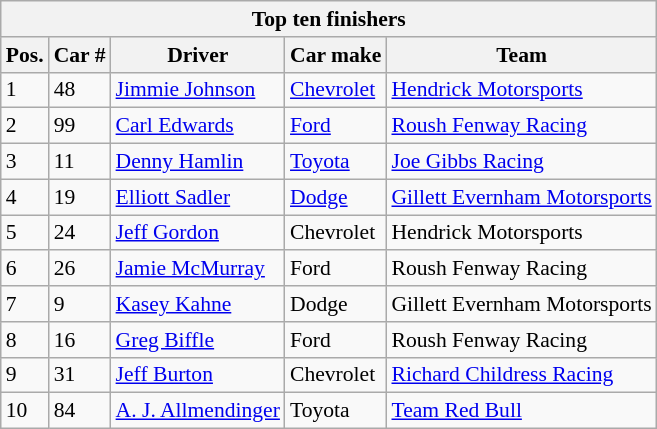<table class="wikitable" style="font-size:90%;">
<tr>
<th colspan=9>Top ten finishers</th>
</tr>
<tr>
<th>Pos.</th>
<th>Car #</th>
<th>Driver</th>
<th>Car make</th>
<th>Team</th>
</tr>
<tr>
<td>1</td>
<td>48</td>
<td><a href='#'>Jimmie Johnson</a></td>
<td><a href='#'>Chevrolet</a></td>
<td><a href='#'>Hendrick Motorsports</a></td>
</tr>
<tr>
<td>2</td>
<td>99</td>
<td><a href='#'>Carl Edwards</a></td>
<td><a href='#'>Ford</a></td>
<td><a href='#'>Roush Fenway Racing</a></td>
</tr>
<tr>
<td>3</td>
<td>11</td>
<td><a href='#'>Denny Hamlin</a></td>
<td><a href='#'>Toyota</a></td>
<td><a href='#'>Joe Gibbs Racing</a></td>
</tr>
<tr>
<td>4</td>
<td>19</td>
<td><a href='#'>Elliott Sadler</a></td>
<td><a href='#'>Dodge</a></td>
<td><a href='#'>Gillett Evernham Motorsports</a></td>
</tr>
<tr>
<td>5</td>
<td>24</td>
<td><a href='#'>Jeff Gordon</a></td>
<td>Chevrolet</td>
<td>Hendrick Motorsports</td>
</tr>
<tr>
<td>6</td>
<td>26</td>
<td><a href='#'>Jamie McMurray</a></td>
<td>Ford</td>
<td>Roush Fenway Racing</td>
</tr>
<tr>
<td>7</td>
<td>9</td>
<td><a href='#'>Kasey Kahne</a></td>
<td>Dodge</td>
<td>Gillett Evernham Motorsports</td>
</tr>
<tr>
<td>8</td>
<td>16</td>
<td><a href='#'>Greg Biffle</a></td>
<td>Ford</td>
<td>Roush Fenway Racing</td>
</tr>
<tr>
<td>9</td>
<td>31</td>
<td><a href='#'>Jeff Burton</a></td>
<td>Chevrolet</td>
<td><a href='#'>Richard Childress Racing</a></td>
</tr>
<tr>
<td>10</td>
<td>84</td>
<td><a href='#'>A. J. Allmendinger</a></td>
<td>Toyota</td>
<td><a href='#'>Team Red Bull</a></td>
</tr>
</table>
